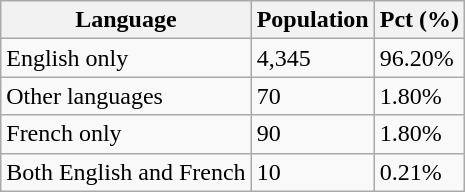<table class="wikitable">
<tr>
<th>Language</th>
<th>Population</th>
<th>Pct (%)</th>
</tr>
<tr>
<td>English only</td>
<td>4,345</td>
<td>96.20%</td>
</tr>
<tr>
<td>Other languages</td>
<td>70</td>
<td>1.80%</td>
</tr>
<tr>
<td>French only</td>
<td>90</td>
<td>1.80%</td>
</tr>
<tr>
<td>Both English and French</td>
<td>10</td>
<td>0.21%</td>
</tr>
</table>
